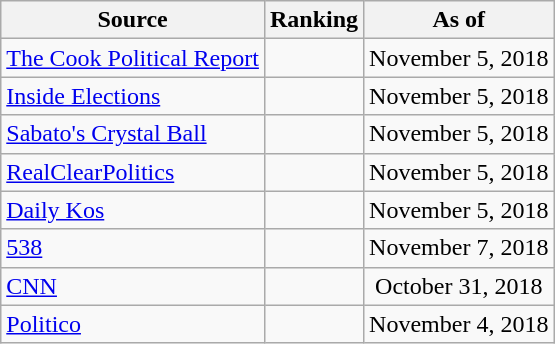<table class="wikitable" style="text-align:center">
<tr>
<th>Source</th>
<th>Ranking</th>
<th>As of</th>
</tr>
<tr>
<td style="text-align:left"><a href='#'>The Cook Political Report</a></td>
<td></td>
<td>November 5, 2018</td>
</tr>
<tr>
<td style="text-align:left"><a href='#'>Inside Elections</a></td>
<td></td>
<td>November 5, 2018</td>
</tr>
<tr>
<td style="text-align:left"><a href='#'>Sabato's Crystal Ball</a></td>
<td></td>
<td>November 5, 2018</td>
</tr>
<tr>
<td style="text-align:left"><a href='#'>RealClearPolitics</a></td>
<td></td>
<td>November 5, 2018</td>
</tr>
<tr>
<td style="text-align:left"><a href='#'>Daily Kos</a></td>
<td></td>
<td>November 5, 2018</td>
</tr>
<tr>
<td style="text-align:left"><a href='#'>538</a></td>
<td></td>
<td>November 7, 2018</td>
</tr>
<tr>
<td style="text-align:left"><a href='#'>CNN</a></td>
<td></td>
<td>October 31, 2018</td>
</tr>
<tr>
<td style="text-align:left"><a href='#'>Politico</a></td>
<td></td>
<td>November 4, 2018</td>
</tr>
</table>
